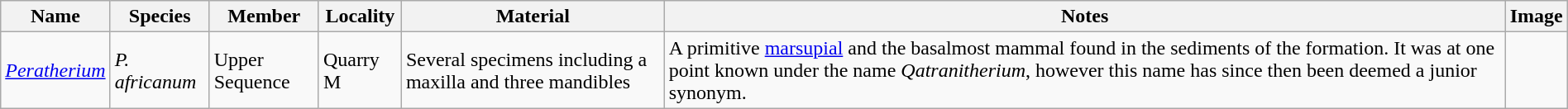<table class="wikitable" align="center" width="100%">
<tr>
<th>Name</th>
<th>Species</th>
<th>Member</th>
<th>Locality</th>
<th>Material</th>
<th>Notes</th>
<th>Image</th>
</tr>
<tr>
<td><em><a href='#'>Peratherium</a></em></td>
<td><em>P. africanum</em></td>
<td>Upper Sequence</td>
<td>Quarry M</td>
<td>Several specimens including a maxilla and three mandibles</td>
<td>A primitive <a href='#'>marsupial</a> and the basalmost mammal found in the sediments of the formation. It was at one point known under the name <em>Qatranitherium</em>, however this name has since then been deemed a junior synonym.</td>
<td></td>
</tr>
</table>
